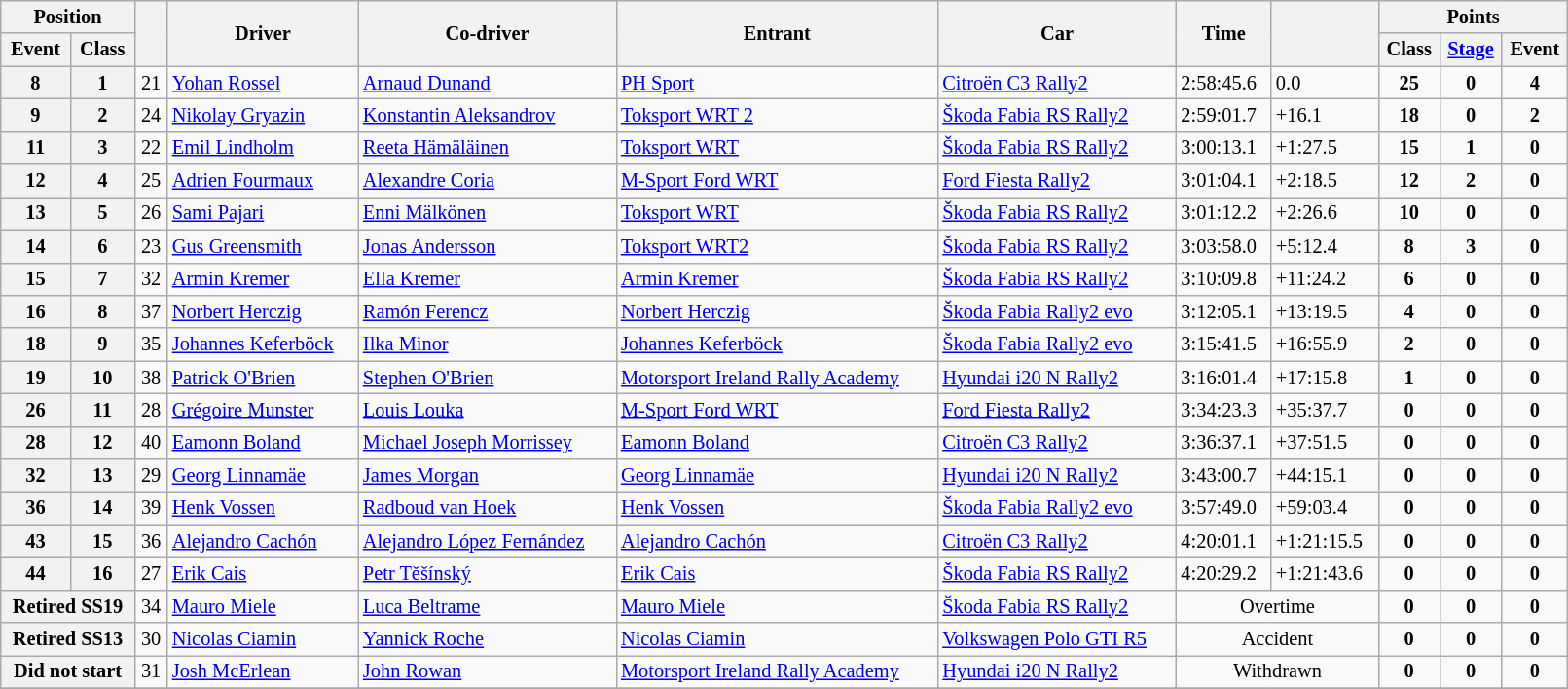<table class="wikitable" width=85% style="font-size: 85%;">
<tr>
<th colspan="2">Position</th>
<th rowspan="2"></th>
<th rowspan="2">Driver</th>
<th rowspan="2">Co-driver</th>
<th rowspan="2">Entrant</th>
<th rowspan="2">Car</th>
<th rowspan="2">Time</th>
<th rowspan="2"></th>
<th colspan="3">Points</th>
</tr>
<tr>
<th>Event</th>
<th>Class</th>
<th>Class</th>
<th><a href='#'>Stage</a></th>
<th>Event</th>
</tr>
<tr>
<th>8</th>
<th>1</th>
<td align="center">21</td>
<td><a href='#'>Yohan Rossel</a></td>
<td><a href='#'>Arnaud Dunand</a></td>
<td><a href='#'>PH Sport</a></td>
<td><a href='#'>Citroën C3 Rally2</a></td>
<td>2:58:45.6</td>
<td>0.0</td>
<td align="center"><strong>25</strong></td>
<td align="center"><strong>0</strong></td>
<td align="center"><strong>4</strong></td>
</tr>
<tr>
<th>9</th>
<th>2</th>
<td align="center">24</td>
<td><a href='#'>Nikolay Gryazin</a></td>
<td><a href='#'>Konstantin Aleksandrov</a></td>
<td><a href='#'>Toksport WRT 2</a></td>
<td><a href='#'>Škoda Fabia RS Rally2</a></td>
<td>2:59:01.7</td>
<td>+16.1</td>
<td align="center"><strong>18</strong></td>
<td align="center"><strong>0</strong></td>
<td align="center"><strong>2</strong></td>
</tr>
<tr>
<th>11</th>
<th>3</th>
<td align="center">22</td>
<td><a href='#'>Emil Lindholm</a></td>
<td><a href='#'>Reeta Hämäläinen</a></td>
<td><a href='#'>Toksport WRT</a></td>
<td><a href='#'>Škoda Fabia RS Rally2</a></td>
<td>3:00:13.1</td>
<td>+1:27.5</td>
<td align="center"><strong>15</strong></td>
<td align="center"><strong>1</strong></td>
<td align="center"><strong>0</strong></td>
</tr>
<tr>
<th>12</th>
<th>4</th>
<td align="center">25</td>
<td><a href='#'>Adrien Fourmaux</a></td>
<td><a href='#'>Alexandre Coria</a></td>
<td><a href='#'>M-Sport Ford WRT</a></td>
<td><a href='#'>Ford Fiesta Rally2</a></td>
<td>3:01:04.1</td>
<td>+2:18.5</td>
<td align="center"><strong>12</strong></td>
<td align="center"><strong>2</strong></td>
<td align="center"><strong>0</strong></td>
</tr>
<tr>
<th>13</th>
<th>5</th>
<td align="center">26</td>
<td><a href='#'>Sami Pajari</a></td>
<td><a href='#'>Enni Mälkönen</a></td>
<td><a href='#'>Toksport WRT</a></td>
<td><a href='#'>Škoda Fabia RS Rally2</a></td>
<td>3:01:12.2</td>
<td>+2:26.6</td>
<td align="center"><strong>10</strong></td>
<td align="center"><strong>0</strong></td>
<td align="center"><strong>0</strong></td>
</tr>
<tr>
<th>14</th>
<th>6</th>
<td align="center">23</td>
<td><a href='#'>Gus Greensmith</a></td>
<td><a href='#'>Jonas Andersson</a></td>
<td><a href='#'>Toksport WRT2</a></td>
<td><a href='#'>Škoda Fabia RS Rally2</a></td>
<td>3:03:58.0</td>
<td>+5:12.4</td>
<td align="center"><strong>8</strong></td>
<td align="center"><strong>3</strong></td>
<td align="center"><strong>0</strong></td>
</tr>
<tr>
<th>15</th>
<th>7</th>
<td align="center">32</td>
<td><a href='#'>Armin Kremer</a></td>
<td><a href='#'>Ella Kremer</a></td>
<td><a href='#'>Armin Kremer</a></td>
<td><a href='#'>Škoda Fabia RS Rally2</a></td>
<td>3:10:09.8</td>
<td>+11:24.2</td>
<td align="center"><strong>6</strong></td>
<td align="center"><strong>0</strong></td>
<td align="center"><strong>0</strong></td>
</tr>
<tr>
<th>16</th>
<th>8</th>
<td align="center">37</td>
<td><a href='#'>Norbert Herczig</a></td>
<td><a href='#'>Ramón Ferencz</a></td>
<td><a href='#'>Norbert Herczig</a></td>
<td><a href='#'>Škoda Fabia Rally2 evo</a></td>
<td>3:12:05.1</td>
<td>+13:19.5</td>
<td align="center"><strong>4</strong></td>
<td align="center"><strong>0</strong></td>
<td align="center"><strong>0</strong></td>
</tr>
<tr>
<th>18</th>
<th>9</th>
<td align="center">35</td>
<td><a href='#'>Johannes Keferböck</a></td>
<td><a href='#'>Ilka Minor</a></td>
<td><a href='#'>Johannes Keferböck</a></td>
<td><a href='#'>Škoda Fabia Rally2 evo</a></td>
<td>3:15:41.5</td>
<td>+16:55.9</td>
<td align="center"><strong>2</strong></td>
<td align="center"><strong>0</strong></td>
<td align="center"><strong>0</strong></td>
</tr>
<tr>
<th>19</th>
<th>10</th>
<td align="center">38</td>
<td><a href='#'>Patrick O'Brien</a></td>
<td><a href='#'>Stephen O'Brien</a></td>
<td><a href='#'>Motorsport Ireland Rally Academy</a></td>
<td><a href='#'>Hyundai i20 N Rally2</a></td>
<td>3:16:01.4</td>
<td>+17:15.8</td>
<td align="center"><strong>1</strong></td>
<td align="center"><strong>0</strong></td>
<td align="center"><strong>0</strong></td>
</tr>
<tr>
<th>26</th>
<th>11</th>
<td align="center">28</td>
<td><a href='#'>Grégoire Munster</a></td>
<td><a href='#'>Louis Louka</a></td>
<td><a href='#'>M-Sport Ford WRT</a></td>
<td><a href='#'>Ford Fiesta Rally2</a></td>
<td>3:34:23.3</td>
<td>+35:37.7</td>
<td align="center"><strong>0</strong></td>
<td align="center"><strong>0</strong></td>
<td align="center"><strong>0</strong></td>
</tr>
<tr>
<th>28</th>
<th>12</th>
<td align="center">40</td>
<td><a href='#'>Eamonn Boland</a></td>
<td><a href='#'>Michael Joseph Morrissey</a></td>
<td><a href='#'>Eamonn Boland</a></td>
<td><a href='#'>Citroën C3 Rally2</a></td>
<td>3:36:37.1</td>
<td>+37:51.5</td>
<td align="center"><strong>0</strong></td>
<td align="center"><strong>0</strong></td>
<td align="center"><strong>0</strong></td>
</tr>
<tr>
<th>32</th>
<th>13</th>
<td align="center">29</td>
<td><a href='#'>Georg Linnamäe</a></td>
<td><a href='#'>James Morgan</a></td>
<td><a href='#'>Georg Linnamäe</a></td>
<td><a href='#'>Hyundai i20 N Rally2</a></td>
<td>3:43:00.7</td>
<td>+44:15.1</td>
<td align="center"><strong>0</strong></td>
<td align="center"><strong>0</strong></td>
<td align="center"><strong>0</strong></td>
</tr>
<tr>
<th>36</th>
<th>14</th>
<td align="center">39</td>
<td><a href='#'>Henk Vossen</a></td>
<td><a href='#'>Radboud van Hoek</a></td>
<td><a href='#'>Henk Vossen</a></td>
<td><a href='#'>Škoda Fabia Rally2 evo</a></td>
<td>3:57:49.0</td>
<td>+59:03.4</td>
<td align="center"><strong>0</strong></td>
<td align="center"><strong>0</strong></td>
<td align="center"><strong>0</strong></td>
</tr>
<tr>
<th>43</th>
<th>15</th>
<td align="center">36</td>
<td><a href='#'>Alejandro Cachón</a></td>
<td><a href='#'>Alejandro López Fernández</a></td>
<td><a href='#'>Alejandro Cachón</a></td>
<td><a href='#'>Citroën C3 Rally2</a></td>
<td>4:20:01.1</td>
<td>+1:21:15.5</td>
<td align="center"><strong>0</strong></td>
<td align="center"><strong>0</strong></td>
<td align="center"><strong>0</strong></td>
</tr>
<tr>
<th>44</th>
<th>16</th>
<td align="center">27</td>
<td><a href='#'>Erik Cais</a></td>
<td><a href='#'>Petr Těšínský</a></td>
<td><a href='#'>Erik Cais</a></td>
<td><a href='#'>Škoda Fabia RS Rally2</a></td>
<td>4:20:29.2</td>
<td>+1:21:43.6</td>
<td align="center"><strong>0</strong></td>
<td align="center"><strong>0</strong></td>
<td align="center"><strong>0</strong></td>
</tr>
<tr>
<th colspan="2">Retired SS19</th>
<td align="center">34</td>
<td><a href='#'>Mauro Miele</a></td>
<td><a href='#'>Luca Beltrame</a></td>
<td><a href='#'>Mauro Miele</a></td>
<td><a href='#'>Škoda Fabia RS Rally2</a></td>
<td colspan="2" align="center">Overtime</td>
<td align="center"><strong>0</strong></td>
<td align="center"><strong>0</strong></td>
<td align="center"><strong>0</strong></td>
</tr>
<tr>
<th colspan="2">Retired SS13</th>
<td align="center">30</td>
<td><a href='#'>Nicolas Ciamin</a></td>
<td><a href='#'>Yannick Roche</a></td>
<td><a href='#'>Nicolas Ciamin</a></td>
<td><a href='#'>Volkswagen Polo GTI R5</a></td>
<td colspan="2" align="center">Accident</td>
<td align="center"><strong>0</strong></td>
<td align="center"><strong>0</strong></td>
<td align="center"><strong>0</strong></td>
</tr>
<tr>
<th colspan="2">Did not start</th>
<td align="center">31</td>
<td><a href='#'>Josh McErlean</a></td>
<td><a href='#'>John Rowan</a></td>
<td><a href='#'>Motorsport Ireland Rally Academy</a></td>
<td><a href='#'>Hyundai i20 N Rally2</a></td>
<td colspan="2" align="center">Withdrawn</td>
<td align="center"><strong>0</strong></td>
<td align="center"><strong>0</strong></td>
<td align="center"><strong>0</strong></td>
</tr>
<tr>
</tr>
</table>
